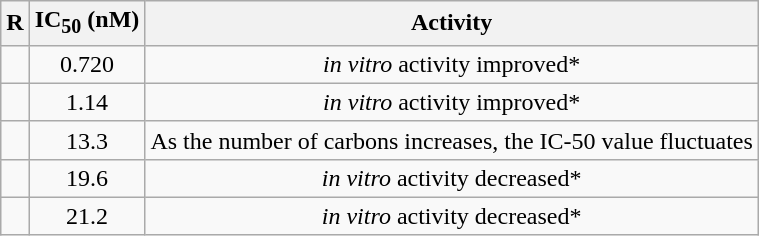<table class="wikitable">
<tr>
<th>R</th>
<th>IC<sub>50</sub> (nM)</th>
<th>Activity</th>
</tr>
<tr>
<td align="center"></td>
<td align="center">0.720</td>
<td align="center"><em>in vitro</em> activity improved*</td>
</tr>
<tr>
<td align="center"></td>
<td align="center">1.14</td>
<td align="center"><em>in vitro</em> activity improved*</td>
</tr>
<tr>
<td align="center"></td>
<td align="center">13.3</td>
<td align="center">As the number of carbons increases, the IC-50 value fluctuates</td>
</tr>
<tr>
<td align="center"></td>
<td align="center">19.6</td>
<td align="center"><em>in vitro</em> activity decreased*</td>
</tr>
<tr>
<td align="center"></td>
<td align="center">21.2</td>
<td align="center"><em>in vitro</em> activity decreased*</td>
</tr>
</table>
